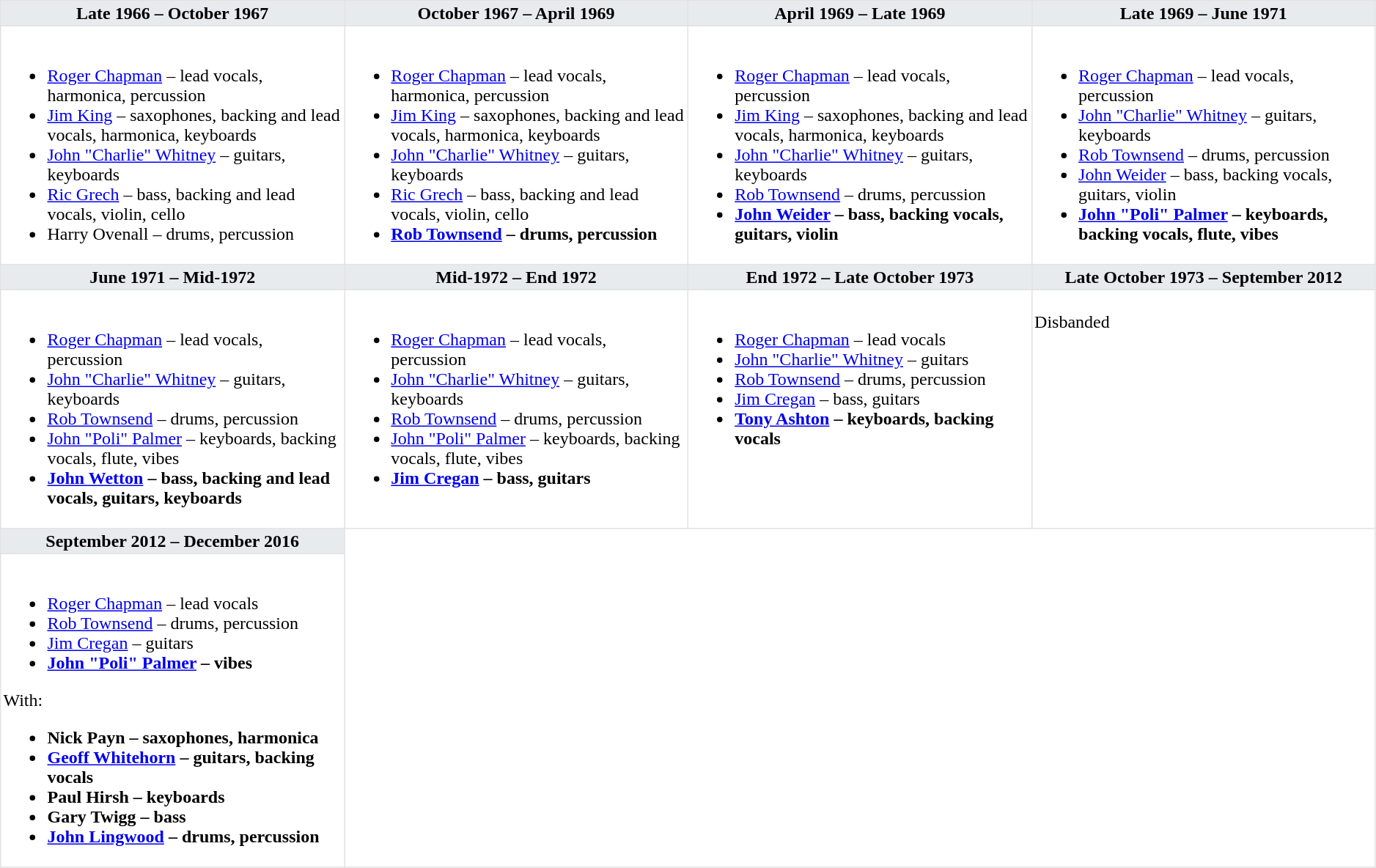<table class="toccolours" border=1 cellpadding=2 cellspacing=0 style="float: width: 375px; margin: 0 0 1em 1em; border-collapse: collapse; border: 1px solid #E2E2E2;" width=99%>
<tr>
<th bgcolor="#E7EBEE" valign=top width=20%>Late 1966 – October 1967</th>
<th bgcolor="#E7EBEE" valign=top width=20%>October 1967 – April 1969</th>
<th bgcolor="#E7EBEE" valign=top width=20%>April 1969 – Late 1969</th>
<th bgcolor="#E7EBEE" valign=top width=20%>Late 1969 – June 1971</th>
</tr>
<tr>
<td valign=top><br><ul><li><a href='#'>Roger Chapman</a> – lead vocals, harmonica, percussion</li><li><a href='#'>Jim King</a> – saxophones, backing and lead vocals, harmonica, keyboards</li><li><a href='#'>John "Charlie" Whitney</a> – guitars, keyboards</li><li><a href='#'>Ric Grech</a> – bass, backing and lead vocals, violin, cello</li><li>Harry Ovenall – drums, percussion</li></ul></td>
<td valign=top><br><ul><li><a href='#'>Roger Chapman</a> – lead vocals, harmonica, percussion</li><li><a href='#'>Jim King</a> – saxophones, backing and lead vocals, harmonica, keyboards</li><li><a href='#'>John "Charlie" Whitney</a> – guitars, keyboards</li><li><a href='#'>Ric Grech</a> – bass, backing and lead vocals, violin, cello</li><li><strong><a href='#'>Rob Townsend</a> – drums, percussion</strong></li></ul></td>
<td valign=top><br><ul><li><a href='#'>Roger Chapman</a> – lead vocals, percussion</li><li><a href='#'>Jim King</a> – saxophones, backing and lead vocals, harmonica, keyboards</li><li><a href='#'>John "Charlie" Whitney</a> – guitars, keyboards</li><li><a href='#'>Rob Townsend</a> – drums, percussion</li><li><strong><a href='#'>John Weider</a> – bass, backing vocals, guitars, violin</strong></li></ul></td>
<td valign=top><br><ul><li><a href='#'>Roger Chapman</a> – lead vocals, percussion</li><li><a href='#'>John "Charlie" Whitney</a> – guitars, keyboards</li><li><a href='#'>Rob Townsend</a> – drums, percussion</li><li><a href='#'>John Weider</a> – bass, backing vocals, guitars, violin</li><li><strong><a href='#'>John "Poli" Palmer</a> – keyboards, backing vocals, flute, vibes</strong></li></ul></td>
</tr>
<tr>
<th bgcolor="#E7EBEE" valign=top width=20%>June 1971 – Mid-1972</th>
<th bgcolor="#E7EBEE" valign=top width=20%>Mid-1972 – End 1972</th>
<th bgcolor="#E7EBEE" valign=top width=20%>End 1972 – Late October 1973</th>
<th bgcolor="#E7EBEE" valign=top width=20%>Late October 1973 – September 2012</th>
</tr>
<tr>
<td valign=top><br><ul><li><a href='#'>Roger Chapman</a> – lead vocals, percussion</li><li><a href='#'>John "Charlie" Whitney</a> – guitars, keyboards</li><li><a href='#'>Rob Townsend</a> – drums, percussion</li><li><a href='#'>John "Poli" Palmer</a> – keyboards, backing vocals, flute, vibes</li><li><strong><a href='#'>John Wetton</a> – bass, backing and lead vocals, guitars, keyboards</strong></li></ul></td>
<td valign=top><br><ul><li><a href='#'>Roger Chapman</a> – lead vocals, percussion</li><li><a href='#'>John "Charlie" Whitney</a> – guitars, keyboards</li><li><a href='#'>Rob Townsend</a> – drums, percussion</li><li><a href='#'>John "Poli" Palmer</a> – keyboards, backing vocals, flute, vibes</li><li><strong><a href='#'>Jim Cregan</a> – bass, guitars</strong></li></ul></td>
<td valign=top><br><ul><li><a href='#'>Roger Chapman</a> – lead vocals</li><li><a href='#'>John "Charlie" Whitney</a> – guitars</li><li><a href='#'>Rob Townsend</a> – drums, percussion</li><li><a href='#'>Jim Cregan</a> – bass, guitars</li><li><strong><a href='#'>Tony Ashton</a> – keyboards, backing vocals</strong></li></ul></td>
<td valign=top><br>Disbanded</td>
</tr>
<tr>
<th bgcolor="#E7EBEE" valign=top width=20%>September 2012 – December 2016</th>
</tr>
<tr>
<td><br><ul><li><a href='#'>Roger Chapman</a> – lead vocals</li><li><a href='#'>Rob Townsend</a> – drums, percussion</li><li><a href='#'>Jim Cregan</a> – guitars</li><li><strong><a href='#'>John "Poli" Palmer</a> – vibes</strong></li></ul>With:<ul><li><strong>Nick Payn – saxophones, harmonica</strong></li><li><strong><a href='#'>Geoff Whitehorn</a> – guitars, backing vocals</strong></li><li><strong>Paul Hirsh – keyboards</strong></li><li><strong>Gary Twigg – bass</strong></li><li><strong><a href='#'>John Lingwood</a> – drums, percussion</strong></li></ul></td>
</tr>
</table>
